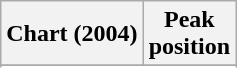<table class="wikitable sortable plainrowheaders" style="text-align:center">
<tr>
<th>Chart (2004)</th>
<th>Peak<br>position</th>
</tr>
<tr>
</tr>
<tr>
</tr>
<tr>
</tr>
<tr>
</tr>
<tr>
</tr>
<tr>
</tr>
<tr>
</tr>
<tr>
</tr>
<tr>
</tr>
<tr>
</tr>
</table>
